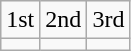<table class="wikitable">
<tr>
<td>1st</td>
<td>2nd</td>
<td>3rd</td>
</tr>
<tr>
<td></td>
<td></td>
<td></td>
</tr>
</table>
